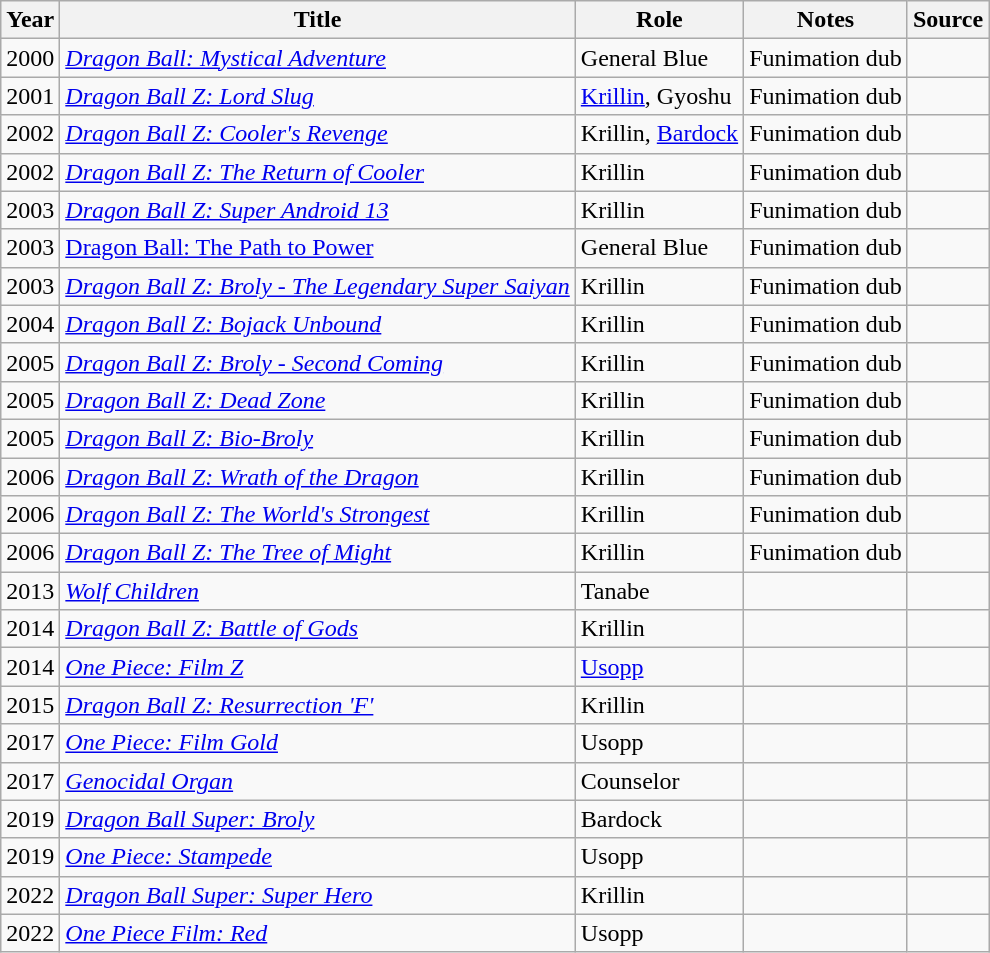<table class="wikitable sortable plainrowheaders">
<tr>
<th>Year</th>
<th>Title</th>
<th>Role</th>
<th class="unsortable">Notes</th>
<th class="unsortable">Source</th>
</tr>
<tr>
<td>2000</td>
<td><em><a href='#'>Dragon Ball: Mystical Adventure</a></em></td>
<td>General Blue</td>
<td>Funimation dub</td>
<td></td>
</tr>
<tr>
<td>2001</td>
<td><em><a href='#'>Dragon Ball Z: Lord Slug</a></em></td>
<td><a href='#'>Krillin</a>, Gyoshu</td>
<td>Funimation dub</td>
<td></td>
</tr>
<tr>
<td>2002</td>
<td><em><a href='#'>Dragon Ball Z: Cooler's Revenge</a></em></td>
<td>Krillin, <a href='#'>Bardock</a></td>
<td>Funimation dub</td>
<td></td>
</tr>
<tr>
<td>2002</td>
<td><em><a href='#'>Dragon Ball Z: The Return of Cooler</a></em></td>
<td>Krillin</td>
<td>Funimation dub</td>
<td></td>
</tr>
<tr>
<td>2003</td>
<td><em><a href='#'>Dragon Ball Z: Super Android 13</a></em></td>
<td>Krillin</td>
<td>Funimation dub</td>
<td></td>
</tr>
<tr>
<td>2003</td>
<td><a href='#'>Dragon Ball: The Path to Power</a></td>
<td>General Blue</td>
<td>Funimation dub</td>
<td></td>
</tr>
<tr>
<td>2003</td>
<td><em><a href='#'>Dragon Ball Z: Broly - The Legendary Super Saiyan</a></em></td>
<td>Krillin</td>
<td>Funimation dub</td>
<td></td>
</tr>
<tr>
<td>2004</td>
<td><em><a href='#'>Dragon Ball Z: Bojack Unbound</a></em></td>
<td>Krillin</td>
<td>Funimation dub</td>
<td></td>
</tr>
<tr>
<td>2005</td>
<td><em><a href='#'>Dragon Ball Z: Broly - Second Coming</a></em></td>
<td>Krillin</td>
<td>Funimation dub</td>
<td></td>
</tr>
<tr>
<td>2005</td>
<td><em><a href='#'>Dragon Ball Z: Dead Zone</a></em></td>
<td>Krillin</td>
<td>Funimation dub</td>
<td></td>
</tr>
<tr>
<td>2005</td>
<td><em><a href='#'>Dragon Ball Z: Bio-Broly</a></em></td>
<td>Krillin</td>
<td>Funimation dub</td>
<td></td>
</tr>
<tr>
<td>2006</td>
<td><em><a href='#'>Dragon Ball Z: Wrath of the Dragon</a></em></td>
<td>Krillin</td>
<td>Funimation dub</td>
<td></td>
</tr>
<tr>
<td>2006</td>
<td><em><a href='#'>Dragon Ball Z: The World's Strongest</a></em></td>
<td>Krillin</td>
<td>Funimation dub</td>
<td></td>
</tr>
<tr>
<td>2006</td>
<td><em><a href='#'>Dragon Ball Z: The Tree of Might</a></em></td>
<td>Krillin</td>
<td>Funimation dub</td>
<td></td>
</tr>
<tr>
<td>2013</td>
<td><em><a href='#'>Wolf Children</a></em></td>
<td>Tanabe</td>
<td></td>
<td></td>
</tr>
<tr>
<td>2014</td>
<td><em><a href='#'>Dragon Ball Z: Battle of Gods</a></em></td>
<td>Krillin</td>
<td></td>
<td></td>
</tr>
<tr>
<td>2014</td>
<td><em><a href='#'>One Piece: Film Z</a></em></td>
<td><a href='#'>Usopp</a></td>
<td></td>
<td></td>
</tr>
<tr>
<td>2015</td>
<td><em><a href='#'>Dragon Ball Z: Resurrection 'F'</a></em></td>
<td>Krillin</td>
<td></td>
<td></td>
</tr>
<tr>
<td>2017</td>
<td><em><a href='#'>One Piece: Film Gold</a></em></td>
<td>Usopp</td>
<td></td>
<td></td>
</tr>
<tr>
<td>2017</td>
<td><em><a href='#'>Genocidal Organ</a></em></td>
<td>Counselor</td>
<td></td>
<td></td>
</tr>
<tr>
<td>2019</td>
<td><em><a href='#'>Dragon Ball Super: Broly</a></em></td>
<td>Bardock</td>
<td></td>
<td></td>
</tr>
<tr>
<td>2019</td>
<td><em><a href='#'>One Piece: Stampede</a></em></td>
<td>Usopp</td>
<td></td>
<td></td>
</tr>
<tr>
<td>2022</td>
<td><em><a href='#'>Dragon Ball Super: Super Hero</a></em></td>
<td>Krillin</td>
<td></td>
<td></td>
</tr>
<tr>
<td>2022</td>
<td><em><a href='#'>One Piece Film: Red</a></em></td>
<td>Usopp</td>
<td></td>
<td></td>
</tr>
</table>
